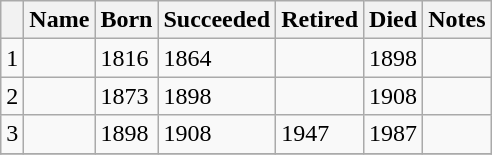<table class=wikitable>
<tr>
<th></th>
<th>Name</th>
<th>Born</th>
<th>Succeeded</th>
<th>Retired</th>
<th>Died</th>
<th>Notes</th>
</tr>
<tr>
<td>1</td>
<td></td>
<td>1816</td>
<td>1864</td>
<td></td>
<td>1898</td>
<td></td>
</tr>
<tr>
<td>2</td>
<td></td>
<td>1873</td>
<td>1898</td>
<td></td>
<td>1908</td>
<td></td>
</tr>
<tr>
<td>3</td>
<td></td>
<td>1898</td>
<td>1908</td>
<td>1947</td>
<td>1987</td>
<td></td>
</tr>
<tr>
</tr>
</table>
